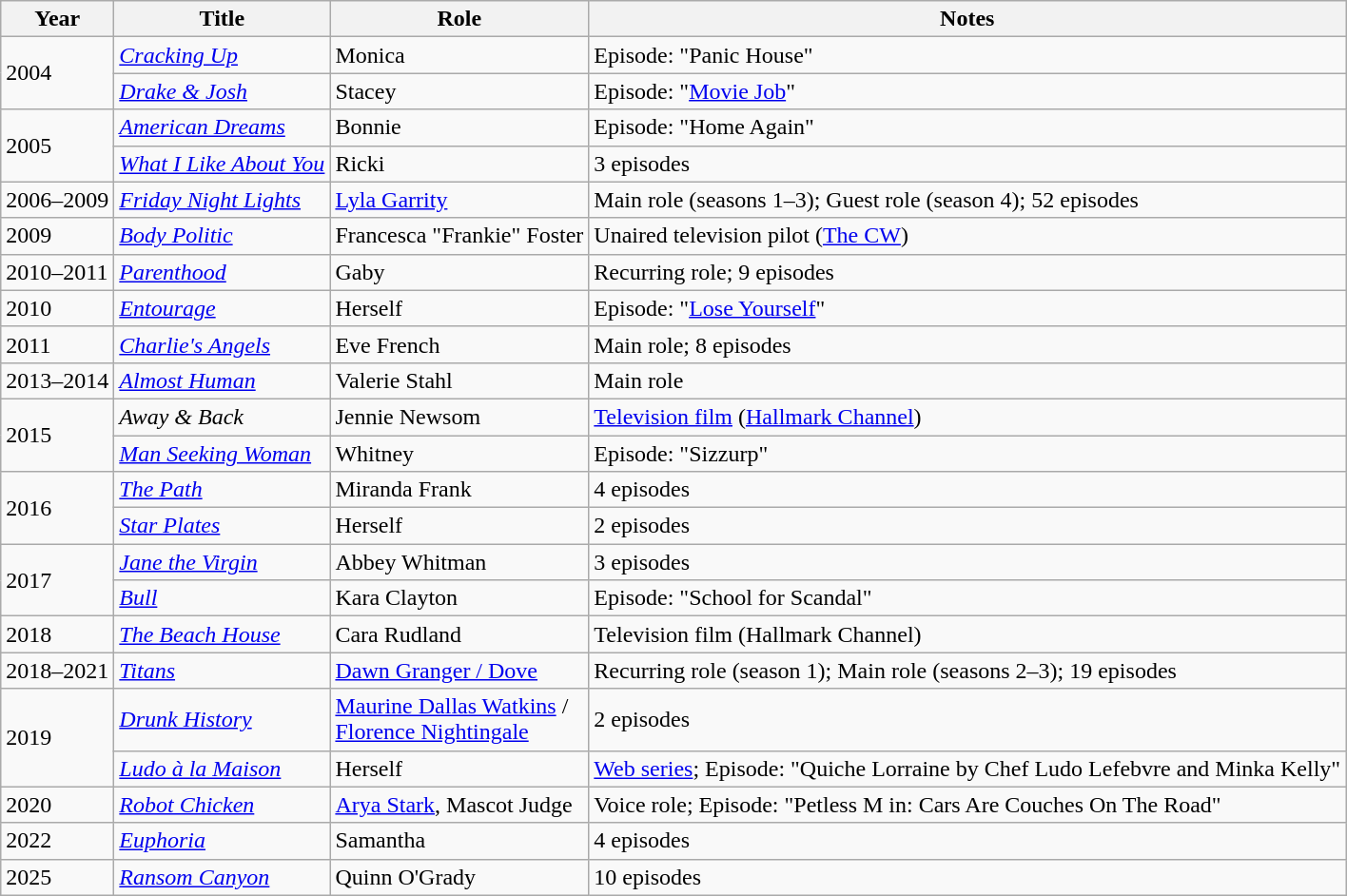<table class="wikitable sortable">
<tr>
<th>Year</th>
<th>Title</th>
<th>Role</th>
<th class="unsortable">Notes</th>
</tr>
<tr>
<td rowspan="2">2004</td>
<td><em><a href='#'>Cracking Up</a></em></td>
<td>Monica</td>
<td>Episode: "Panic House"</td>
</tr>
<tr>
<td><em><a href='#'>Drake & Josh</a></em></td>
<td>Stacey</td>
<td>Episode: "<a href='#'>Movie Job</a>"</td>
</tr>
<tr>
<td rowspan="2">2005</td>
<td><em><a href='#'>American Dreams</a></em></td>
<td>Bonnie</td>
<td>Episode: "Home Again"</td>
</tr>
<tr>
<td><em><a href='#'>What I Like About You</a></em></td>
<td>Ricki</td>
<td>3 episodes</td>
</tr>
<tr>
<td>2006–2009</td>
<td><em><a href='#'>Friday Night Lights</a></em></td>
<td><a href='#'>Lyla Garrity</a></td>
<td>Main role (seasons 1–3); Guest role (season 4); 52 episodes</td>
</tr>
<tr>
<td>2009</td>
<td><em><a href='#'>Body Politic</a></em></td>
<td>Francesca "Frankie" Foster</td>
<td>Unaired television pilot (<a href='#'>The CW</a>)</td>
</tr>
<tr>
<td>2010–2011</td>
<td><em><a href='#'>Parenthood</a></em></td>
<td>Gaby</td>
<td>Recurring role; 9 episodes</td>
</tr>
<tr>
<td>2010</td>
<td><em><a href='#'>Entourage</a></em></td>
<td>Herself</td>
<td>Episode: "<a href='#'>Lose Yourself</a>"</td>
</tr>
<tr>
<td>2011</td>
<td><em><a href='#'>Charlie's Angels</a></em></td>
<td>Eve French</td>
<td>Main role; 8 episodes</td>
</tr>
<tr>
<td>2013–2014</td>
<td><em><a href='#'>Almost Human</a></em></td>
<td>Valerie Stahl</td>
<td>Main role</td>
</tr>
<tr>
<td rowspan="2">2015</td>
<td><em>Away & Back</em></td>
<td>Jennie Newsom</td>
<td><a href='#'>Television film</a> (<a href='#'>Hallmark Channel</a>)</td>
</tr>
<tr>
<td><em><a href='#'>Man Seeking Woman</a></em></td>
<td>Whitney</td>
<td>Episode: "Sizzurp"</td>
</tr>
<tr>
<td rowspan="2">2016</td>
<td><em><a href='#'>The Path</a></em></td>
<td>Miranda Frank</td>
<td>4 episodes</td>
</tr>
<tr>
<td><em><a href='#'>Star Plates</a></em></td>
<td>Herself</td>
<td>2 episodes</td>
</tr>
<tr>
<td rowspan="2">2017</td>
<td><em><a href='#'>Jane the Virgin</a></em></td>
<td>Abbey Whitman</td>
<td>3 episodes</td>
</tr>
<tr>
<td><em><a href='#'>Bull</a></em></td>
<td>Kara Clayton</td>
<td>Episode: "School for Scandal"</td>
</tr>
<tr>
<td>2018</td>
<td><em><a href='#'>The Beach House</a></em></td>
<td>Cara Rudland</td>
<td>Television film (Hallmark Channel)</td>
</tr>
<tr>
<td>2018–2021</td>
<td><em><a href='#'>Titans</a></em></td>
<td><a href='#'>Dawn Granger / Dove</a></td>
<td>Recurring role (season 1); Main role (seasons 2–3); 19 episodes</td>
</tr>
<tr>
<td rowspan="2">2019</td>
<td><em><a href='#'>Drunk History</a></em></td>
<td><a href='#'>Maurine Dallas Watkins</a> /<br><a href='#'>Florence Nightingale</a></td>
<td>2 episodes</td>
</tr>
<tr>
<td><em><a href='#'>Ludo à la Maison</a></em></td>
<td>Herself</td>
<td><a href='#'>Web series</a>; Episode: "Quiche Lorraine by Chef Ludo Lefebvre and Minka Kelly"</td>
</tr>
<tr>
<td>2020</td>
<td><em><a href='#'>Robot Chicken</a></em></td>
<td><a href='#'>Arya Stark</a>, Mascot Judge</td>
<td>Voice role; Episode: "Petless M in: Cars Are Couches On The Road"</td>
</tr>
<tr>
<td>2022</td>
<td><em><a href='#'>Euphoria</a></em></td>
<td>Samantha</td>
<td>4 episodes</td>
</tr>
<tr>
<td>2025</td>
<td><em><a href='#'>Ransom Canyon</a></em></td>
<td>Quinn O'Grady</td>
<td>10 episodes</td>
</tr>
</table>
